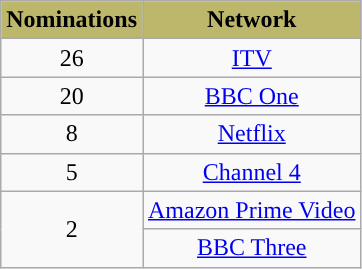<table class="wikitable" style="text-align:center;">
<tr>
<th style="background:#BDB76B;">Nominations</th>
<th style="background:#BDB76B;">Network</th>
</tr>
<tr>
<td>26</td>
<td><a href='#'>ITV</a></td>
</tr>
<tr>
<td>20</td>
<td><a href='#'>BBC One</a></td>
</tr>
<tr>
<td>8</td>
<td><a href='#'>Netflix</a></td>
</tr>
<tr>
<td>5</td>
<td><a href='#'>Channel 4</a></td>
</tr>
<tr>
<td rowspan="2">2</td>
<td><a href='#'>Amazon Prime Video</a></td>
</tr>
<tr>
<td><a href='#'>BBC Three</a></td>
</tr>
</table>
